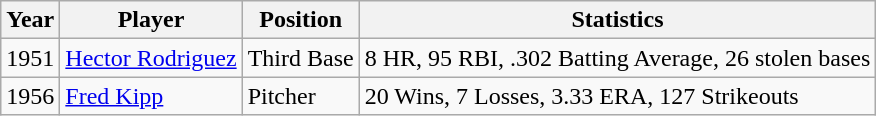<table class="wikitable">
<tr>
<th>Year</th>
<th>Player</th>
<th>Position</th>
<th>Statistics</th>
</tr>
<tr>
<td>1951</td>
<td><a href='#'>Hector Rodriguez</a></td>
<td>Third Base</td>
<td>8 HR, 95 RBI, .302 Batting Average, 26 stolen bases</td>
</tr>
<tr>
<td>1956</td>
<td><a href='#'>Fred Kipp</a></td>
<td>Pitcher</td>
<td>20 Wins, 7 Losses, 3.33 ERA, 127 Strikeouts</td>
</tr>
</table>
